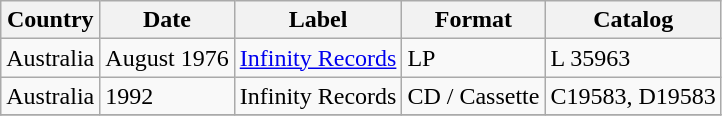<table class="wikitable">
<tr>
<th>Country</th>
<th>Date</th>
<th>Label</th>
<th>Format</th>
<th>Catalog</th>
</tr>
<tr>
<td>Australia</td>
<td>August 1976</td>
<td><a href='#'>Infinity Records</a></td>
<td>LP</td>
<td>L 35963</td>
</tr>
<tr>
<td>Australia</td>
<td>1992</td>
<td>Infinity Records</td>
<td>CD / Cassette</td>
<td>C19583, D19583</td>
</tr>
<tr>
</tr>
</table>
